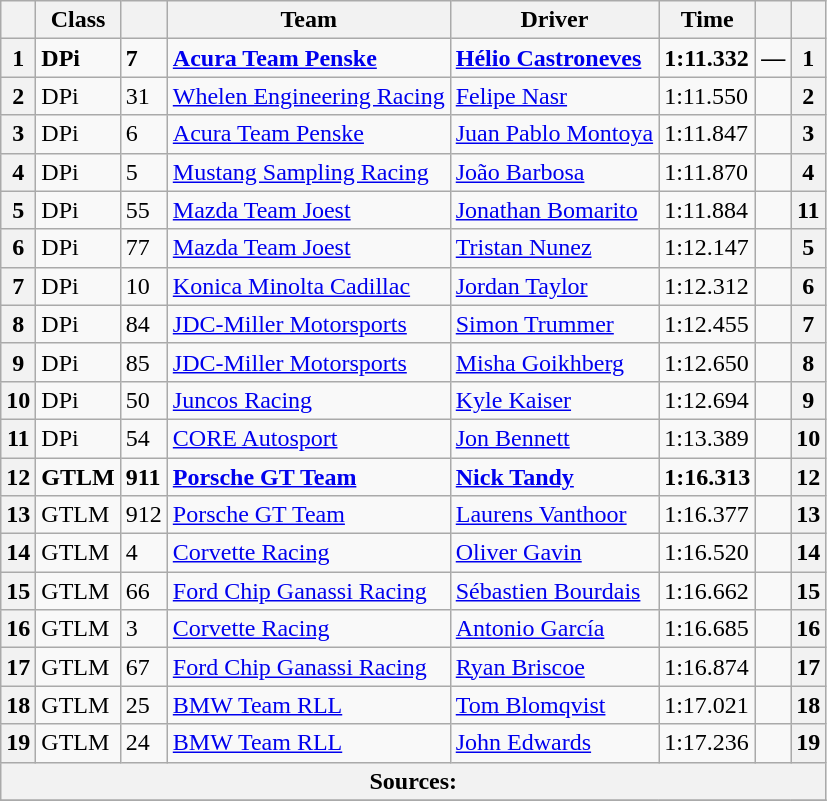<table class="wikitable">
<tr>
<th scope="col"></th>
<th scope="col">Class</th>
<th scope="col"></th>
<th scope="col">Team</th>
<th scope="col">Driver</th>
<th scope="col">Time</th>
<th scope="col"></th>
<th scope="col"></th>
</tr>
<tr style="font-weight:bold">
<th scope="row">1</th>
<td>DPi</td>
<td>7</td>
<td> <a href='#'>Acura Team Penske</a></td>
<td> <a href='#'>Hélio Castroneves</a></td>
<td>1:11.332</td>
<td>—</td>
<th><strong>1</strong></th>
</tr>
<tr>
<th scope="row">2</th>
<td>DPi</td>
<td>31</td>
<td> <a href='#'>Whelen Engineering Racing</a></td>
<td> <a href='#'>Felipe Nasr</a></td>
<td>1:11.550</td>
<td></td>
<th>2</th>
</tr>
<tr>
<th scope="row">3</th>
<td>DPi</td>
<td>6</td>
<td> <a href='#'>Acura Team Penske</a></td>
<td> <a href='#'>Juan Pablo Montoya</a></td>
<td>1:11.847</td>
<td></td>
<th>3</th>
</tr>
<tr>
<th scope="row">4</th>
<td>DPi</td>
<td>5</td>
<td> <a href='#'>Mustang Sampling Racing</a></td>
<td> <a href='#'>João Barbosa</a></td>
<td>1:11.870</td>
<td></td>
<th>4</th>
</tr>
<tr>
<th scope="row">5</th>
<td>DPi</td>
<td>55</td>
<td> <a href='#'>Mazda Team Joest</a></td>
<td> <a href='#'>Jonathan Bomarito</a></td>
<td>1:11.884</td>
<td></td>
<th>11<small></small></th>
</tr>
<tr>
<th scope="row">6</th>
<td>DPi</td>
<td>77</td>
<td> <a href='#'>Mazda Team Joest</a></td>
<td> <a href='#'>Tristan Nunez</a></td>
<td>1:12.147</td>
<td></td>
<th>5</th>
</tr>
<tr>
<th scope="row">7</th>
<td>DPi</td>
<td>10</td>
<td> <a href='#'>Konica Minolta Cadillac</a></td>
<td> <a href='#'>Jordan Taylor</a></td>
<td>1:12.312</td>
<td></td>
<th>6</th>
</tr>
<tr>
<th scope="row">8</th>
<td>DPi</td>
<td>84</td>
<td> <a href='#'>JDC-Miller Motorsports</a></td>
<td> <a href='#'>Simon Trummer</a></td>
<td>1:12.455</td>
<td></td>
<th>7</th>
</tr>
<tr>
<th scope="row">9</th>
<td>DPi</td>
<td>85</td>
<td> <a href='#'>JDC-Miller Motorsports</a></td>
<td> <a href='#'>Misha Goikhberg</a></td>
<td>1:12.650</td>
<td></td>
<th>8</th>
</tr>
<tr>
<th scope="row">10</th>
<td>DPi</td>
<td>50</td>
<td> <a href='#'>Juncos Racing</a></td>
<td> <a href='#'>Kyle Kaiser</a></td>
<td>1:12.694</td>
<td></td>
<th>9</th>
</tr>
<tr>
<th scope="row">11</th>
<td>DPi</td>
<td>54</td>
<td> <a href='#'>CORE Autosport</a></td>
<td> <a href='#'>Jon Bennett</a></td>
<td>1:13.389</td>
<td></td>
<th>10</th>
</tr>
<tr style="font-weight:bold">
<th scope="row">12</th>
<td>GTLM</td>
<td>911</td>
<td> <a href='#'>Porsche GT Team</a></td>
<td> <a href='#'>Nick Tandy</a></td>
<td>1:16.313</td>
<td></td>
<th><strong>12</strong></th>
</tr>
<tr>
<th scope="row">13</th>
<td>GTLM</td>
<td>912</td>
<td> <a href='#'>Porsche GT Team</a></td>
<td> <a href='#'>Laurens Vanthoor</a></td>
<td>1:16.377</td>
<td></td>
<th>13</th>
</tr>
<tr>
<th scope="row">14</th>
<td>GTLM</td>
<td>4</td>
<td> <a href='#'>Corvette Racing</a></td>
<td> <a href='#'>Oliver Gavin</a></td>
<td>1:16.520</td>
<td></td>
<th>14</th>
</tr>
<tr>
<th scope="row">15</th>
<td>GTLM</td>
<td>66</td>
<td> <a href='#'>Ford Chip Ganassi Racing</a></td>
<td> <a href='#'>Sébastien Bourdais</a></td>
<td>1:16.662</td>
<td></td>
<th>15</th>
</tr>
<tr>
<th scope="row">16</th>
<td>GTLM</td>
<td>3</td>
<td> <a href='#'>Corvette Racing</a></td>
<td> <a href='#'>Antonio García</a></td>
<td>1:16.685</td>
<td></td>
<th>16</th>
</tr>
<tr>
<th scope="row">17</th>
<td>GTLM</td>
<td>67</td>
<td> <a href='#'>Ford Chip Ganassi Racing</a></td>
<td> <a href='#'>Ryan Briscoe</a></td>
<td>1:16.874</td>
<td></td>
<th>17</th>
</tr>
<tr>
<th scope="row">18</th>
<td>GTLM</td>
<td>25</td>
<td> <a href='#'>BMW Team RLL</a></td>
<td> <a href='#'>Tom Blomqvist</a></td>
<td>1:17.021</td>
<td></td>
<th>18</th>
</tr>
<tr>
<th scope="row">19</th>
<td>GTLM</td>
<td>24</td>
<td> <a href='#'>BMW Team RLL</a></td>
<td> <a href='#'>John Edwards</a></td>
<td>1:17.236</td>
<td></td>
<th>19</th>
</tr>
<tr>
<th colspan="8">Sources:</th>
</tr>
<tr>
</tr>
</table>
